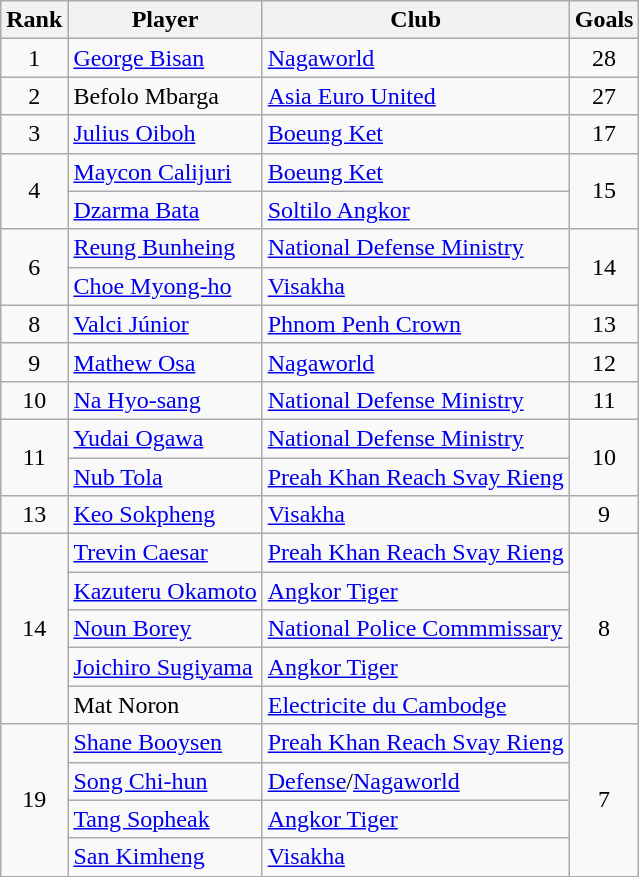<table class="wikitable" style="text-align:center">
<tr>
<th>Rank</th>
<th>Player</th>
<th>Club</th>
<th>Goals</th>
</tr>
<tr>
<td rowspan="1">1</td>
<td align="left"> <a href='#'>George Bisan</a></td>
<td align="left"><a href='#'>Nagaworld</a></td>
<td rowspan="1">28</td>
</tr>
<tr>
<td rowspan="1">2</td>
<td align="left"> Befolo Mbarga</td>
<td align="left"><a href='#'>Asia Euro United</a></td>
<td rowspan="1">27</td>
</tr>
<tr>
<td rowspan="1">3</td>
<td align="left"> <a href='#'>Julius Oiboh</a></td>
<td align="left"><a href='#'>Boeung Ket</a></td>
<td rowspan="1">17</td>
</tr>
<tr>
<td rowspan="2">4</td>
<td align="left"> <a href='#'>Maycon Calijuri</a></td>
<td align="left"><a href='#'>Boeung Ket</a></td>
<td rowspan="2">15</td>
</tr>
<tr>
<td align="left"> <a href='#'>Dzarma Bata</a></td>
<td align="left"><a href='#'>Soltilo Angkor</a></td>
</tr>
<tr>
<td rowspan="2">6</td>
<td align="left"> <a href='#'>Reung Bunheing</a></td>
<td align="left"><a href='#'>National Defense Ministry</a></td>
<td rowspan="2">14</td>
</tr>
<tr>
<td align="left"> <a href='#'>Choe Myong-ho</a></td>
<td align="left"><a href='#'>Visakha</a></td>
</tr>
<tr>
<td rowspan="1">8</td>
<td align="left"> <a href='#'>Valci Júnior</a></td>
<td align="left"><a href='#'>Phnom Penh Crown</a></td>
<td rowspan="1">13</td>
</tr>
<tr>
<td rowspan="1">9</td>
<td align="left"> <a href='#'>Mathew Osa</a></td>
<td align="left"><a href='#'>Nagaworld</a></td>
<td rowspan="1">12</td>
</tr>
<tr>
<td rowspan="1">10</td>
<td align="left"> <a href='#'>Na Hyo-sang</a></td>
<td align="left"><a href='#'>National Defense Ministry</a></td>
<td rowspan="1">11</td>
</tr>
<tr>
<td rowspan="2">11</td>
<td align="left"> <a href='#'>Yudai Ogawa</a></td>
<td align="left"><a href='#'>National Defense Ministry</a></td>
<td rowspan="2">10</td>
</tr>
<tr>
<td align="left"> <a href='#'>Nub Tola</a></td>
<td align="left"><a href='#'>Preah Khan Reach Svay Rieng</a></td>
</tr>
<tr>
<td rowspan="1">13</td>
<td align="left"> <a href='#'>Keo Sokpheng</a></td>
<td align="left"><a href='#'>Visakha</a></td>
<td rowspan="1">9</td>
</tr>
<tr>
<td rowspan="5">14</td>
<td align="left"> <a href='#'>Trevin Caesar</a></td>
<td align="left"><a href='#'>Preah Khan Reach Svay Rieng</a></td>
<td rowspan="5">8</td>
</tr>
<tr>
<td align="left"> <a href='#'>Kazuteru Okamoto</a></td>
<td align="left"><a href='#'>Angkor Tiger</a></td>
</tr>
<tr>
<td align="left"> <a href='#'>Noun Borey</a></td>
<td align="left"><a href='#'>National Police Commmissary</a></td>
</tr>
<tr>
<td align="left"> <a href='#'>Joichiro Sugiyama</a></td>
<td align="left"><a href='#'>Angkor Tiger</a></td>
</tr>
<tr>
<td align="left"> Mat Noron</td>
<td align="left"><a href='#'>Electricite du Cambodge</a></td>
</tr>
<tr>
<td rowspan="4">19</td>
<td align="left"> <a href='#'>Shane Booysen</a></td>
<td align="left"><a href='#'>Preah Khan Reach Svay Rieng</a></td>
<td rowspan="4">7</td>
</tr>
<tr>
<td align="left"> <a href='#'>Song Chi-hun</a></td>
<td align="left"><a href='#'>Defense</a>/<a href='#'>Nagaworld</a></td>
</tr>
<tr>
<td align="left"> <a href='#'>Tang Sopheak</a></td>
<td align="left"><a href='#'>Angkor Tiger</a></td>
</tr>
<tr>
<td align="left"> <a href='#'>San Kimheng</a></td>
<td align="left"><a href='#'>Visakha</a></td>
</tr>
</table>
